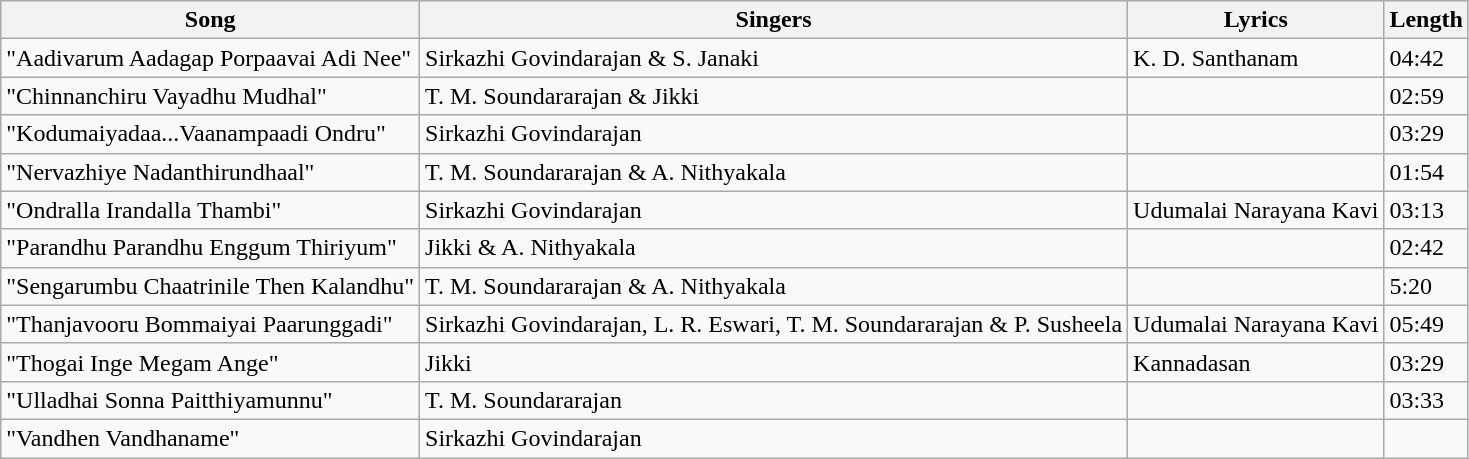<table class="wikitable">
<tr>
<th>Song</th>
<th>Singers</th>
<th>Lyrics</th>
<th>Length</th>
</tr>
<tr>
<td>"Aadivarum Aadagap Porpaavai Adi Nee"</td>
<td>Sirkazhi Govindarajan & S. Janaki</td>
<td>K. D. Santhanam</td>
<td>04:42</td>
</tr>
<tr>
<td>"Chinnanchiru Vayadhu Mudhal"</td>
<td>T. M. Soundararajan & Jikki</td>
<td></td>
<td>02:59</td>
</tr>
<tr>
<td>"Kodumaiyadaa...Vaanampaadi Ondru"</td>
<td>Sirkazhi Govindarajan</td>
<td></td>
<td>03:29</td>
</tr>
<tr>
<td>"Nervazhiye Nadanthirundhaal"</td>
<td>T. M. Soundararajan & A. Nithyakala</td>
<td></td>
<td>01:54</td>
</tr>
<tr>
<td>"Ondralla Irandalla Thambi"</td>
<td>Sirkazhi Govindarajan</td>
<td>Udumalai Narayana Kavi</td>
<td>03:13</td>
</tr>
<tr>
<td>"Parandhu Parandhu Enggum Thiriyum"</td>
<td>Jikki & A. Nithyakala</td>
<td></td>
<td>02:42</td>
</tr>
<tr>
<td>"Sengarumbu Chaatrinile Then Kalandhu"</td>
<td>T. M. Soundararajan & A. Nithyakala</td>
<td></td>
<td>5:20</td>
</tr>
<tr>
<td>"Thanjavooru Bommaiyai Paarunggadi"</td>
<td>Sirkazhi Govindarajan, L. R. Eswari, T. M. Soundararajan & P. Susheela</td>
<td>Udumalai Narayana Kavi</td>
<td>05:49</td>
</tr>
<tr>
<td>"Thogai Inge Megam Ange"</td>
<td>Jikki</td>
<td>Kannadasan</td>
<td>03:29</td>
</tr>
<tr>
<td>"Ulladhai Sonna Paitthiyamunnu"</td>
<td>T. M. Soundararajan</td>
<td></td>
<td>03:33</td>
</tr>
<tr>
<td>"Vandhen Vandhaname"</td>
<td>Sirkazhi Govindarajan</td>
<td></td>
<td></td>
</tr>
</table>
